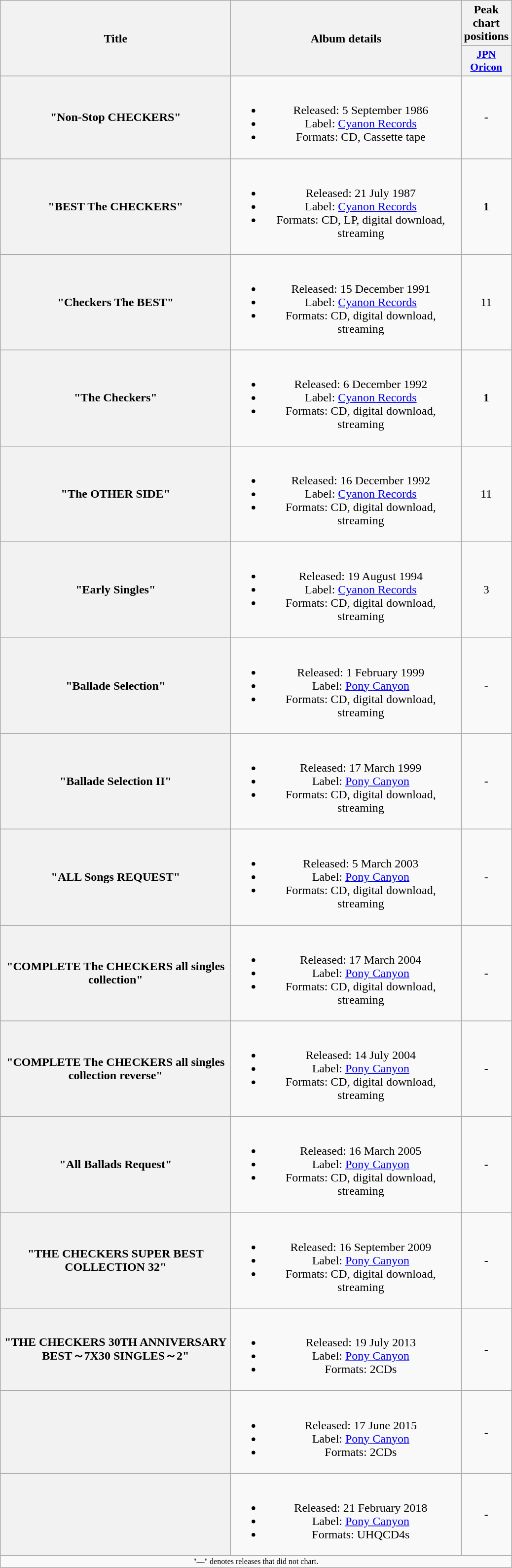<table class="wikitable plainrowheaders" style="text-align:center;">
<tr>
<th scope="col" rowspan="2" style="width:19em;">Title</th>
<th scope="col" rowspan="2" style="width:19em;">Album details</th>
<th scope="col">Peak<br>chart<br>positions</th>
</tr>
<tr>
<th scope="col" style="width:2.9em;font-size:90%;"><a href='#'>JPN<br>Oricon</a><br></th>
</tr>
<tr>
<th scope="row">"Non-Stop CHECKERS"</th>
<td><br><ul><li>Released: 5 September 1986</li><li>Label: <a href='#'>Cyanon Records</a></li><li>Formats: CD, Cassette tape</li></ul></td>
<td>-</td>
</tr>
<tr>
<th scope="row">"BEST The CHECKERS"</th>
<td><br><ul><li>Released: 21 July 1987</li><li>Label: <a href='#'>Cyanon Records</a></li><li>Formats: CD, LP, digital download, streaming</li></ul></td>
<td><strong>1</strong></td>
</tr>
<tr>
<th scope="row">"Checkers The BEST"</th>
<td><br><ul><li>Released: 15 December 1991</li><li>Label: <a href='#'>Cyanon Records</a></li><li>Formats: CD, digital download, streaming</li></ul></td>
<td>11</td>
</tr>
<tr>
<th scope="row">"The Checkers"</th>
<td><br><ul><li>Released: 6 December 1992</li><li>Label: <a href='#'>Cyanon Records</a></li><li>Formats: CD, digital download, streaming</li></ul></td>
<td><strong>1</strong></td>
</tr>
<tr>
<th scope="row">"The OTHER SIDE"</th>
<td><br><ul><li>Released: 16 December 1992</li><li>Label: <a href='#'>Cyanon Records</a></li><li>Formats: CD, digital download, streaming</li></ul></td>
<td>11</td>
</tr>
<tr>
<th scope="row">"Early Singles"</th>
<td><br><ul><li>Released: 19 August 1994</li><li>Label: <a href='#'>Cyanon Records</a></li><li>Formats: CD, digital download, streaming</li></ul></td>
<td>3</td>
</tr>
<tr>
<th scope="row">"Ballade Selection"</th>
<td><br><ul><li>Released: 1 February 1999</li><li>Label: <a href='#'>Pony Canyon</a></li><li>Formats: CD, digital download, streaming</li></ul></td>
<td>-</td>
</tr>
<tr>
<th scope="row">"Ballade Selection II"</th>
<td><br><ul><li>Released: 17 March 1999</li><li>Label: <a href='#'>Pony Canyon</a></li><li>Formats: CD, digital download, streaming</li></ul></td>
<td>-</td>
</tr>
<tr>
<th scope="row">"ALL Songs REQUEST"</th>
<td><br><ul><li>Released: 5 March 2003</li><li>Label: <a href='#'>Pony Canyon</a></li><li>Formats: CD, digital download, streaming</li></ul></td>
<td>-</td>
</tr>
<tr>
<th scope="row">"COMPLETE The CHECKERS all singles collection"</th>
<td><br><ul><li>Released: 17 March 2004</li><li>Label: <a href='#'>Pony Canyon</a></li><li>Formats: CD, digital download, streaming</li></ul></td>
<td>-</td>
</tr>
<tr>
<th scope="row">"COMPLETE The CHECKERS all singles collection reverse"</th>
<td><br><ul><li>Released: 14 July 2004</li><li>Label: <a href='#'>Pony Canyon</a></li><li>Formats: CD, digital download, streaming</li></ul></td>
<td>-</td>
</tr>
<tr>
<th scope="row">"All Ballads Request"</th>
<td><br><ul><li>Released: 16 March 2005</li><li>Label: <a href='#'>Pony Canyon</a></li><li>Formats: CD, digital download, streaming</li></ul></td>
<td>-</td>
</tr>
<tr>
<th scope="row">"THE CHECKERS SUPER BEST COLLECTION 32"</th>
<td><br><ul><li>Released: 16 September 2009</li><li>Label: <a href='#'>Pony Canyon</a></li><li>Formats: CD, digital download, streaming</li></ul></td>
<td>-</td>
</tr>
<tr>
<th scope="row">"THE CHECKERS 30TH ANNIVERSARY BEST～7X30 SINGLES～2"</th>
<td><br><ul><li>Released: 19 July 2013</li><li>Label: <a href='#'>Pony Canyon</a></li><li>Formats: 2CDs</li></ul></td>
<td>-</td>
</tr>
<tr>
<th scope="row"></th>
<td><br><ul><li>Released: 17 June 2015</li><li>Label: <a href='#'>Pony Canyon</a></li><li>Formats: 2CDs</li></ul></td>
<td>-</td>
</tr>
<tr>
<th scope="row"></th>
<td><br><ul><li>Released: 21 February 2018</li><li>Label: <a href='#'>Pony Canyon</a></li><li>Formats: UHQCD4s</li></ul></td>
<td>-</td>
</tr>
<tr>
<td align="center" colspan="4" style="font-size: 8pt">"—" denotes releases that did not chart.</td>
</tr>
</table>
